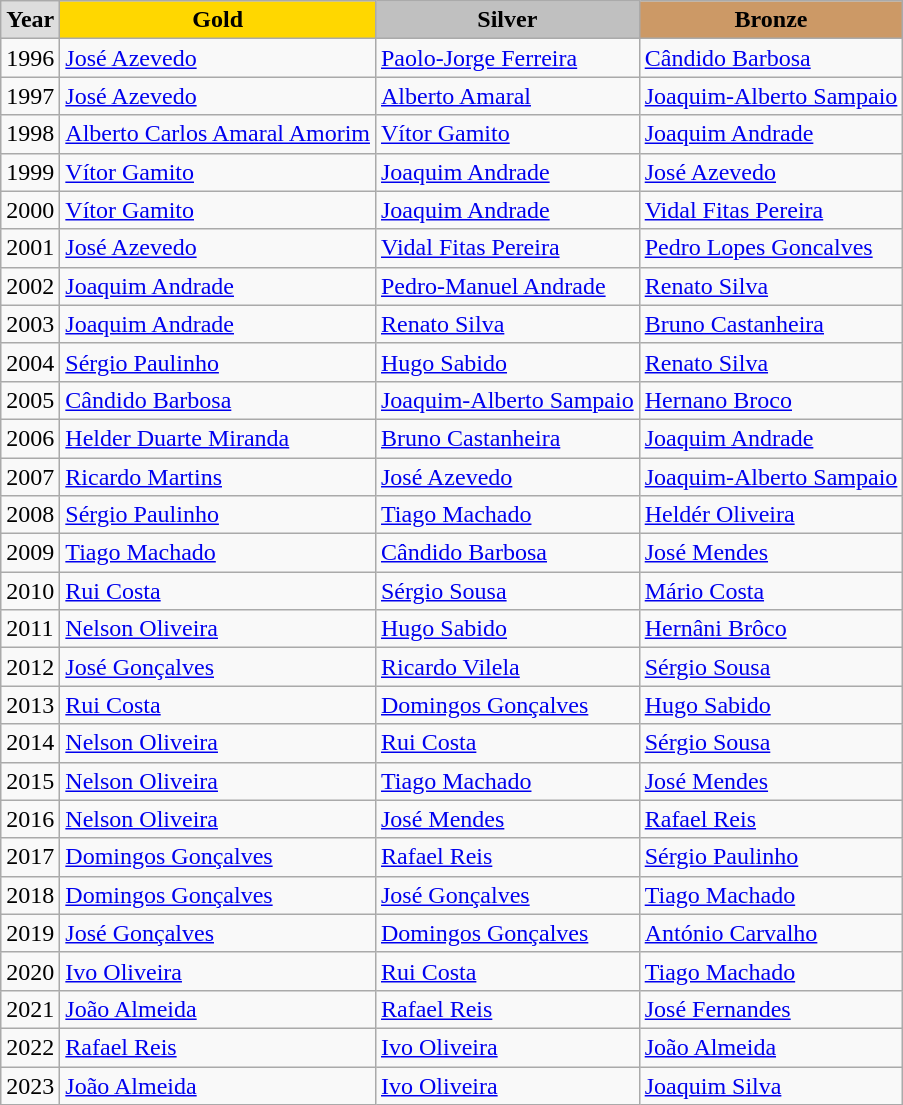<table class="wikitable" style="text-align:left;">
<tr style="text-align:center; background:#e4e4e4; font-weight:bold;">
<td style="background:#ddd; ">Year</td>
<td style="background:gold; ">Gold</td>
<td style="background:silver; ">Silver</td>
<td style="background:#c96; ">Bronze</td>
</tr>
<tr>
<td>1996</td>
<td><a href='#'>José Azevedo</a></td>
<td><a href='#'>Paolo-Jorge Ferreira</a></td>
<td><a href='#'>Cândido Barbosa</a></td>
</tr>
<tr>
<td>1997</td>
<td><a href='#'>José Azevedo</a></td>
<td><a href='#'>Alberto Amaral</a></td>
<td><a href='#'>Joaquim-Alberto Sampaio</a></td>
</tr>
<tr>
<td>1998</td>
<td><a href='#'>Alberto Carlos Amaral Amorim</a></td>
<td><a href='#'>Vítor Gamito</a></td>
<td><a href='#'>Joaquim Andrade</a></td>
</tr>
<tr>
<td>1999</td>
<td><a href='#'>Vítor Gamito</a></td>
<td><a href='#'>Joaquim Andrade</a></td>
<td><a href='#'>José Azevedo</a></td>
</tr>
<tr>
<td>2000</td>
<td><a href='#'>Vítor Gamito</a></td>
<td><a href='#'>Joaquim Andrade</a></td>
<td><a href='#'>Vidal Fitas Pereira</a></td>
</tr>
<tr>
<td>2001</td>
<td><a href='#'>José Azevedo</a></td>
<td><a href='#'>Vidal Fitas Pereira</a></td>
<td><a href='#'>Pedro Lopes Goncalves</a></td>
</tr>
<tr>
<td>2002</td>
<td><a href='#'>Joaquim Andrade</a></td>
<td><a href='#'>Pedro-Manuel Andrade</a></td>
<td><a href='#'>Renato Silva</a></td>
</tr>
<tr>
<td>2003</td>
<td><a href='#'>Joaquim Andrade</a></td>
<td><a href='#'>Renato Silva</a></td>
<td><a href='#'>Bruno Castanheira</a></td>
</tr>
<tr>
<td>2004</td>
<td><a href='#'>Sérgio Paulinho</a></td>
<td><a href='#'>Hugo Sabido</a></td>
<td><a href='#'>Renato Silva</a></td>
</tr>
<tr>
<td>2005</td>
<td><a href='#'>Cândido Barbosa</a></td>
<td><a href='#'>Joaquim-Alberto Sampaio</a></td>
<td><a href='#'>Hernano Broco</a></td>
</tr>
<tr>
<td>2006</td>
<td><a href='#'>Helder Duarte Miranda</a></td>
<td><a href='#'>Bruno Castanheira</a></td>
<td><a href='#'>Joaquim Andrade</a></td>
</tr>
<tr>
<td>2007</td>
<td><a href='#'>Ricardo Martins</a></td>
<td><a href='#'>José Azevedo</a></td>
<td><a href='#'>Joaquim-Alberto Sampaio</a></td>
</tr>
<tr>
<td>2008</td>
<td><a href='#'>Sérgio Paulinho</a></td>
<td><a href='#'>Tiago Machado</a></td>
<td><a href='#'>Heldér Oliveira</a></td>
</tr>
<tr>
<td>2009</td>
<td><a href='#'>Tiago Machado</a></td>
<td><a href='#'>Cândido Barbosa</a></td>
<td><a href='#'>José Mendes</a></td>
</tr>
<tr>
<td>2010</td>
<td><a href='#'>Rui Costa</a></td>
<td><a href='#'>Sérgio Sousa</a></td>
<td><a href='#'>Mário Costa</a></td>
</tr>
<tr>
<td>2011</td>
<td><a href='#'>Nelson Oliveira</a></td>
<td><a href='#'>Hugo Sabido</a></td>
<td><a href='#'>Hernâni Brôco</a></td>
</tr>
<tr>
<td>2012</td>
<td><a href='#'>José Gonçalves</a></td>
<td><a href='#'>Ricardo Vilela</a></td>
<td><a href='#'>Sérgio Sousa</a></td>
</tr>
<tr>
<td>2013</td>
<td><a href='#'>Rui Costa</a></td>
<td><a href='#'>Domingos Gonçalves</a></td>
<td><a href='#'>Hugo Sabido</a></td>
</tr>
<tr>
<td>2014</td>
<td><a href='#'>Nelson Oliveira</a></td>
<td><a href='#'>Rui Costa</a></td>
<td><a href='#'>Sérgio Sousa</a></td>
</tr>
<tr>
<td>2015</td>
<td><a href='#'>Nelson Oliveira</a></td>
<td><a href='#'>Tiago Machado</a></td>
<td><a href='#'>José Mendes</a></td>
</tr>
<tr>
<td>2016</td>
<td><a href='#'>Nelson Oliveira</a></td>
<td><a href='#'>José Mendes</a></td>
<td><a href='#'>Rafael Reis</a></td>
</tr>
<tr>
<td>2017</td>
<td><a href='#'>Domingos Gonçalves</a></td>
<td><a href='#'>Rafael Reis</a></td>
<td><a href='#'>Sérgio Paulinho</a></td>
</tr>
<tr>
<td>2018</td>
<td><a href='#'>Domingos Gonçalves</a></td>
<td><a href='#'>José Gonçalves</a></td>
<td><a href='#'>Tiago Machado</a></td>
</tr>
<tr>
<td>2019</td>
<td><a href='#'>José Gonçalves</a></td>
<td><a href='#'>Domingos Gonçalves</a></td>
<td><a href='#'>António Carvalho</a></td>
</tr>
<tr>
<td>2020</td>
<td><a href='#'>Ivo Oliveira</a></td>
<td><a href='#'>Rui Costa</a></td>
<td><a href='#'>Tiago Machado</a></td>
</tr>
<tr>
<td>2021</td>
<td><a href='#'>João Almeida</a></td>
<td><a href='#'>Rafael Reis</a></td>
<td><a href='#'>José Fernandes</a></td>
</tr>
<tr>
<td>2022</td>
<td><a href='#'>Rafael Reis</a></td>
<td><a href='#'>Ivo Oliveira</a></td>
<td><a href='#'>João Almeida</a></td>
</tr>
<tr>
<td>2023</td>
<td><a href='#'>João Almeida</a></td>
<td><a href='#'>Ivo Oliveira</a></td>
<td><a href='#'>Joaquim Silva</a></td>
</tr>
</table>
